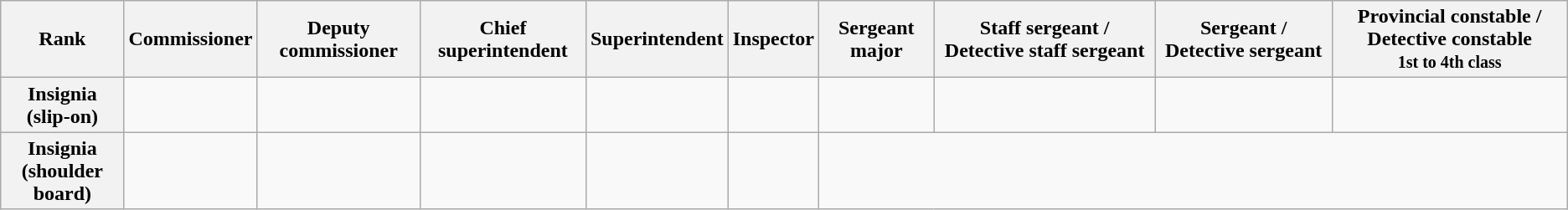<table class="wikitable">
<tr>
<th>Rank</th>
<th>Commissioner</th>
<th>Deputy commissioner</th>
<th>Chief superintendent</th>
<th>Superintendent</th>
<th>Inspector</th>
<th>Sergeant major</th>
<th>Staff sergeant / Detective staff sergeant</th>
<th>Sergeant / Detective sergeant</th>
<th>Provincial constable / Detective constable<br><small>1st to 4th class</small></th>
</tr>
<tr>
<th>Insignia<br>(slip-on)</th>
<td></td>
<td></td>
<td></td>
<td></td>
<td></td>
<td></td>
<td></td>
<td></td>
<td></td>
</tr>
<tr>
<th>Insignia<br>(shoulder board)</th>
<td></td>
<td></td>
<td></td>
<td></td>
<td></td>
<td colspan=4></td>
</tr>
</table>
